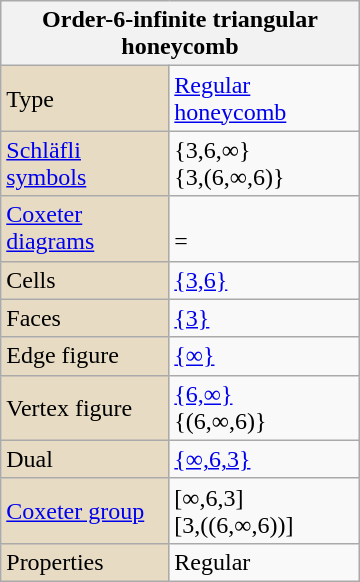<table class="wikitable" align="right" style="margin-left:10px" width=240>
<tr>
<th bgcolor=#e7dcc3 colspan=2>Order-6-infinite triangular honeycomb</th>
</tr>
<tr>
<td bgcolor=#e7dcc3>Type</td>
<td><a href='#'>Regular honeycomb</a></td>
</tr>
<tr>
<td bgcolor=#e7dcc3><a href='#'>Schläfli symbols</a></td>
<td>{3,6,∞}<br>{3,(6,∞,6)}</td>
</tr>
<tr>
<td bgcolor=#e7dcc3><a href='#'>Coxeter diagrams</a></td>
<td><br> = </td>
</tr>
<tr>
<td bgcolor=#e7dcc3>Cells</td>
<td><a href='#'>{3,6}</a> </td>
</tr>
<tr>
<td bgcolor=#e7dcc3>Faces</td>
<td><a href='#'>{3}</a></td>
</tr>
<tr>
<td bgcolor=#e7dcc3>Edge figure</td>
<td><a href='#'>{∞}</a></td>
</tr>
<tr>
<td bgcolor=#e7dcc3>Vertex figure</td>
<td><a href='#'>{6,∞}</a> <br>{(6,∞,6)} </td>
</tr>
<tr>
<td bgcolor=#e7dcc3>Dual</td>
<td><a href='#'>{∞,6,3}</a></td>
</tr>
<tr>
<td bgcolor=#e7dcc3><a href='#'>Coxeter group</a></td>
<td>[∞,6,3]<br>[3,((6,∞,6))]</td>
</tr>
<tr>
<td bgcolor=#e7dcc3>Properties</td>
<td>Regular</td>
</tr>
</table>
